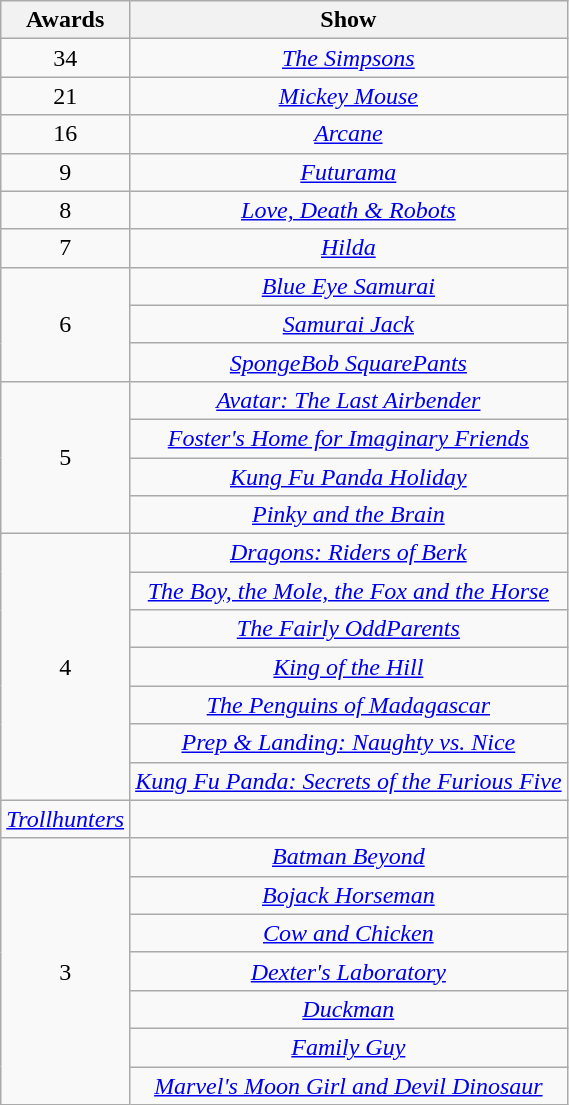<table class="wikitable" style="text-align: center">
<tr>
<th scope="col" width="55">Awards</th>
<th scope="col" align="center">Show</th>
</tr>
<tr>
<td style="text-align:center">34</td>
<td><em><a href='#'>The Simpsons</a></em></td>
</tr>
<tr>
<td style="text-align:center">21</td>
<td><em><a href='#'>Mickey Mouse</a></em></td>
</tr>
<tr>
<td style="text-align:center">16</td>
<td><em><a href='#'>Arcane</a></em></td>
</tr>
<tr>
<td style="text-align:center">9</td>
<td><em><a href='#'>Futurama</a></em></td>
</tr>
<tr>
<td style="text-align:center">8</td>
<td><em><a href='#'>Love, Death & Robots</a></em></td>
</tr>
<tr>
<td style="text-align:center">7</td>
<td><em><a href='#'>Hilda</a></em></td>
</tr>
<tr>
<td rowspan=3 style="text-align:center">6</td>
<td><em><a href='#'>Blue Eye Samurai</a></em></td>
</tr>
<tr>
<td><em><a href='#'>Samurai Jack</a></em></td>
</tr>
<tr>
<td><em><a href='#'>SpongeBob SquarePants</a></em></td>
</tr>
<tr>
<td rowspan=4 style="text-align:center">5</td>
<td><em><a href='#'>Avatar: The Last Airbender</a></em></td>
</tr>
<tr>
<td><em><a href='#'>Foster's Home for Imaginary Friends</a></em></td>
</tr>
<tr>
<td><em><a href='#'>Kung Fu Panda Holiday</a></em></td>
</tr>
<tr>
<td><em><a href='#'>Pinky and the Brain</a></em></td>
</tr>
<tr>
<td rowspan=8 style="text-align:center">4</td>
<td><em><a href='#'>Dragons: Riders of Berk</a></em></td>
</tr>
<tr>
<td><em><a href='#'>The Boy, the Mole, the Fox and the Horse</a></em></td>
</tr>
<tr>
<td><em><a href='#'>The Fairly OddParents</a></em></td>
</tr>
<tr>
<td><em><a href='#'>King of the Hill</a></em></td>
</tr>
<tr>
<td><em><a href='#'>The Penguins of Madagascar</a></em></td>
</tr>
<tr>
<td><em><a href='#'>Prep & Landing: Naughty vs. Nice</a></em></td>
</tr>
<tr>
<td><em><a href='#'>Kung Fu Panda: Secrets of the Furious Five</a></em></td>
</tr>
<tr>
</tr>
<tr>
<td><em><a href='#'>Trollhunters</a></em></td>
</tr>
<tr>
<td rowspan=7 style="text-align:center">3</td>
<td><em><a href='#'>Batman Beyond</a></em></td>
</tr>
<tr>
<td><em><a href='#'>Bojack Horseman</a></em></td>
</tr>
<tr>
<td><em><a href='#'>Cow and Chicken</a></em></td>
</tr>
<tr>
<td><em><a href='#'>Dexter's Laboratory</a></em></td>
</tr>
<tr>
<td><em><a href='#'>Duckman</a></em></td>
</tr>
<tr>
<td><em><a href='#'>Family Guy</a></em></td>
</tr>
<tr>
<td><em><a href='#'>Marvel's Moon Girl and Devil Dinosaur</a></em></td>
</tr>
</table>
